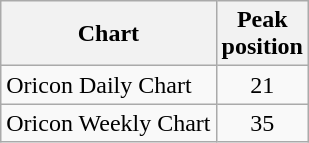<table class="wikitable">
<tr>
<th>Chart</th>
<th>Peak<br>position</th>
</tr>
<tr>
<td>Oricon Daily Chart</td>
<td align="center">21</td>
</tr>
<tr>
<td>Oricon Weekly Chart</td>
<td align="center">35</td>
</tr>
</table>
